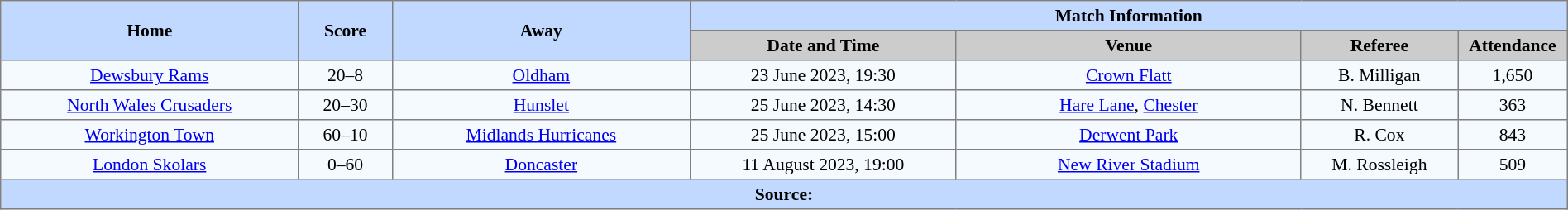<table border=1 style="border-collapse:collapse; font-size:90%; text-align:center;" cellpadding=3 cellspacing=0 width=100%>
<tr bgcolor=#C1D8FF>
<th scope="col" rowspan=2 width=19%>Home</th>
<th scope="col" rowspan=2 width=6%>Score</th>
<th scope="col" rowspan=2 width=19%>Away</th>
<th colspan=4>Match Information</th>
</tr>
<tr bgcolor=#CCCCCC>
<th scope="col" width=17%>Date and Time</th>
<th scope="col" width=22%>Venue</th>
<th scope="col" width=10%>Referee</th>
<th scope="col" width=7%>Attendance</th>
</tr>
<tr bgcolor=#F5FAFF>
<td> <a href='#'>Dewsbury Rams</a></td>
<td>20–8</td>
<td> <a href='#'>Oldham</a></td>
<td>23 June 2023, 19:30</td>
<td><a href='#'>Crown Flatt</a></td>
<td>B. Milligan</td>
<td>1,650</td>
</tr>
<tr bgcolor=#F5FAFF>
<td>  <a href='#'>North Wales Crusaders</a></td>
<td>20–30</td>
<td> <a href='#'>Hunslet</a></td>
<td>25 June 2023, 14:30</td>
<td><a href='#'>Hare Lane</a>, <a href='#'>Chester</a></td>
<td>N. Bennett</td>
<td>363</td>
</tr>
<tr bgcolor=#F5FAFF>
<td> <a href='#'>Workington Town</a></td>
<td>60–10</td>
<td> <a href='#'>Midlands Hurricanes</a></td>
<td>25 June 2023, 15:00</td>
<td><a href='#'>Derwent Park</a></td>
<td>R. Cox</td>
<td>843</td>
</tr>
<tr bgcolor=#F5FAFF>
<td> <a href='#'>London Skolars</a></td>
<td>0–60</td>
<td> <a href='#'>Doncaster</a></td>
<td>11 August 2023, 19:00</td>
<td><a href='#'>New River Stadium</a></td>
<td>M. Rossleigh</td>
<td>509</td>
</tr>
<tr style="background:#c1d8ff;">
<th colspan=7>Source:</th>
</tr>
</table>
